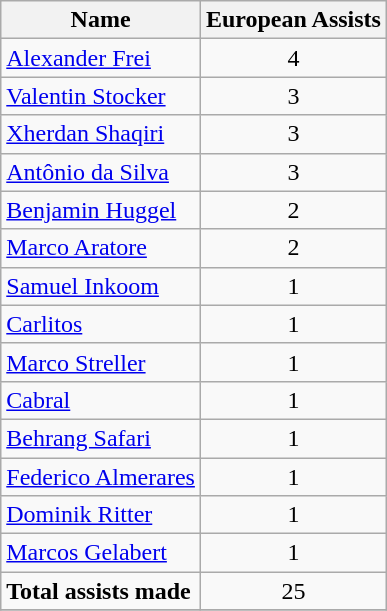<table class="wikitable">
<tr>
<th>Name</th>
<th>European Assists</th>
</tr>
<tr>
<td> <a href='#'>Alexander Frei</a></td>
<td style="text-align:center;">4</td>
</tr>
<tr>
<td> <a href='#'>Valentin Stocker</a></td>
<td style="text-align:center;">3</td>
</tr>
<tr>
<td> <a href='#'>Xherdan Shaqiri</a></td>
<td style="text-align:center;">3</td>
</tr>
<tr>
<td> <a href='#'>Antônio da Silva</a></td>
<td style="text-align:center;">3</td>
</tr>
<tr>
<td> <a href='#'>Benjamin Huggel</a></td>
<td style="text-align:center;">2</td>
</tr>
<tr>
<td> <a href='#'>Marco Aratore</a></td>
<td style="text-align:center;">2</td>
</tr>
<tr>
<td> <a href='#'>Samuel Inkoom</a></td>
<td style="text-align:center;">1</td>
</tr>
<tr>
<td> <a href='#'>Carlitos</a></td>
<td style="text-align:center;">1</td>
</tr>
<tr>
<td> <a href='#'>Marco Streller</a></td>
<td style="text-align:center;">1</td>
</tr>
<tr>
<td> <a href='#'>Cabral</a></td>
<td style="text-align:center;">1</td>
</tr>
<tr>
<td> <a href='#'>Behrang Safari</a></td>
<td style="text-align:center;">1</td>
</tr>
<tr>
<td> <a href='#'>Federico Almerares</a></td>
<td style="text-align:center;">1</td>
</tr>
<tr>
<td> <a href='#'>Dominik Ritter</a></td>
<td style="text-align:center;">1</td>
</tr>
<tr>
<td> <a href='#'>Marcos Gelabert</a></td>
<td style="text-align:center;">1</td>
</tr>
<tr>
<td><strong>Total assists made</strong></td>
<td style="text-align:center;">25</td>
</tr>
<tr>
</tr>
</table>
